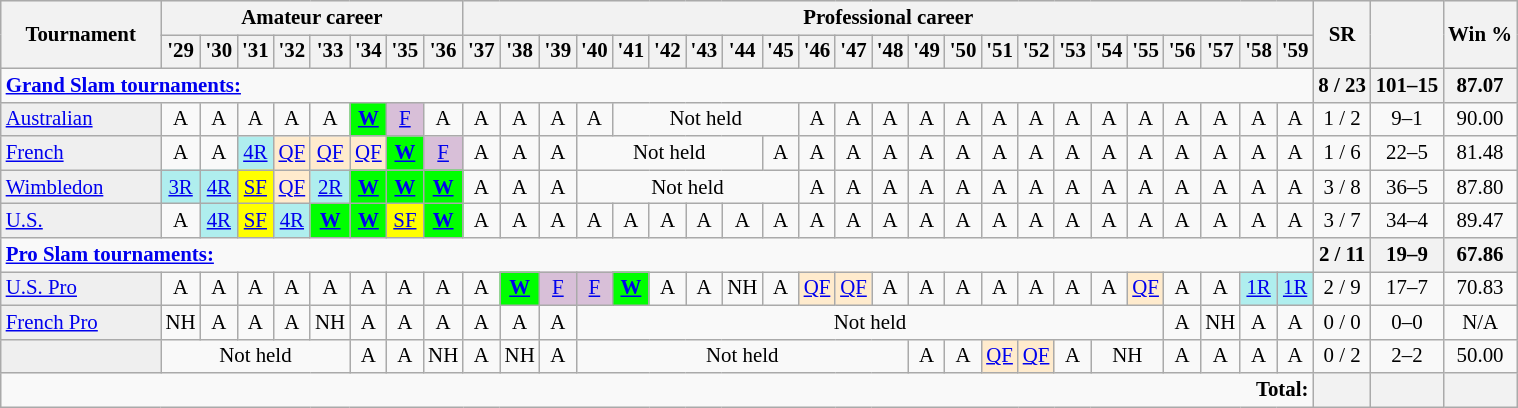<table class="wikitable" style=font-size:87%;>
<tr style="background:#efefef;">
<th rowspan="2" style="width:100px;">Tournament</th>
<th colspan="8">Amateur career</th>
<th colspan="23">Professional career</th>
<th rowspan="2">SR</th>
<th rowspan="2"></th>
<th rowspan="2">Win %</th>
</tr>
<tr>
<th>'29</th>
<th>'30</th>
<th>'31</th>
<th>'32</th>
<th>'33</th>
<th>'34</th>
<th>'35</th>
<th>'36</th>
<th>'37</th>
<th>'38</th>
<th>'39</th>
<th>'40</th>
<th>'41</th>
<th>'42</th>
<th>'43</th>
<th>'44</th>
<th>'45</th>
<th>'46</th>
<th>'47</th>
<th>'48</th>
<th>'49</th>
<th>'50</th>
<th>'51</th>
<th>'52</th>
<th>'53</th>
<th>'54</th>
<th>'55</th>
<th>'56</th>
<th>'57</th>
<th>'58</th>
<th>'59</th>
</tr>
<tr>
<td colspan="32"><strong><a href='#'>Grand Slam tournaments:</a></strong></td>
<th style="text-align:center;">8 / 23</th>
<th style="text-align:center;">101–15</th>
<th style="text-align:center;">87.07</th>
</tr>
<tr>
<td style="background:#EFEFEF;"><a href='#'>Australian</a></td>
<td style="text-align:center;">A</td>
<td style="text-align:center;">A</td>
<td style="text-align:center;">A</td>
<td style="text-align:center;">A</td>
<td style="text-align:center;">A</td>
<td style="text-align:center; background:#0f0;"><strong><a href='#'>W</a></strong></td>
<td style="text-align:center; background:thistle;"><a href='#'>F</a></td>
<td style="text-align:center;">A</td>
<td style="text-align:center;">A</td>
<td style="text-align:center;">A</td>
<td style="text-align:center;">A</td>
<td style="text-align:center;">A</td>
<td style="text-align:center;" colspan="5">Not held</td>
<td style="text-align:center;">A</td>
<td style="text-align:center;">A</td>
<td style="text-align:center;">A</td>
<td style="text-align:center;">A</td>
<td style="text-align:center;">A</td>
<td style="text-align:center;">A</td>
<td style="text-align:center;">A</td>
<td style="text-align:center;">A</td>
<td style="text-align:center;">A</td>
<td style="text-align:center;">A</td>
<td style="text-align:center;">A</td>
<td style="text-align:center;">A</td>
<td style="text-align:center;">A</td>
<td style="text-align:center;">A</td>
<td style="text-align:center;">1 / 2</td>
<td style="text-align:center;">9–1</td>
<td style="text-align:center;">90.00</td>
</tr>
<tr>
<td style="background:#EFEFEF;"><a href='#'>French</a></td>
<td style="text-align:center;">A</td>
<td style="text-align:center;">A</td>
<td style="text-align:center; background:#afeeee;"><a href='#'>4R</a></td>
<td style="text-align:center; background:#ffebcd;"><a href='#'>QF</a></td>
<td style="text-align:center; background:#ffebcd;"><a href='#'>QF</a></td>
<td style="text-align:center; background:#ffebcd;"><a href='#'>QF</a></td>
<td style="text-align:center; background:lime;"><strong><a href='#'>W</a></strong></td>
<td style="text-align:center; background:thistle;"><a href='#'>F</a></td>
<td style="text-align:center;">A</td>
<td style="text-align:center;">A</td>
<td style="text-align:center;">A</td>
<td style="text-align:center;" colspan="5">Not held</td>
<td style="text-align:center;">A</td>
<td style="text-align:center;">A</td>
<td style="text-align:center;">A</td>
<td style="text-align:center;">A</td>
<td style="text-align:center;">A</td>
<td style="text-align:center;">A</td>
<td style="text-align:center;">A</td>
<td style="text-align:center;">A</td>
<td style="text-align:center;">A</td>
<td style="text-align:center;">A</td>
<td style="text-align:center;">A</td>
<td style="text-align:center;">A</td>
<td style="text-align:center;">A</td>
<td style="text-align:center;">A</td>
<td style="text-align:center;">A</td>
<td style="text-align:center;">1 / 6</td>
<td style="text-align:center;">22–5</td>
<td style="text-align:center;">81.48</td>
</tr>
<tr>
<td style="background:#EFEFEF;"><a href='#'>Wimbledon</a></td>
<td style="text-align:center; background:#afeeee;"><a href='#'>3R</a></td>
<td style="text-align:center; background:#afeeee;"><a href='#'>4R</a></td>
<td style="text-align:center; background:yellow;"><a href='#'>SF</a></td>
<td style="text-align:center; background:#ffebcd;"><a href='#'>QF</a></td>
<td style="text-align:center; background:#afeeee;"><a href='#'>2R</a></td>
<td style="text-align:center; background:lime;"><strong><a href='#'>W</a></strong></td>
<td style="text-align:center; background:lime;"><strong><a href='#'>W</a></strong></td>
<td style="text-align:center; background:lime;"><strong><a href='#'>W</a></strong></td>
<td style="text-align:center;">A</td>
<td style="text-align:center;">A</td>
<td style="text-align:center;">A</td>
<td style="text-align:center;" colspan="6">Not held</td>
<td style="text-align:center;">A</td>
<td style="text-align:center;">A</td>
<td style="text-align:center;">A</td>
<td style="text-align:center;">A</td>
<td style="text-align:center;">A</td>
<td style="text-align:center;">A</td>
<td style="text-align:center;">A</td>
<td style="text-align:center;">A</td>
<td style="text-align:center;">A</td>
<td style="text-align:center;">A</td>
<td style="text-align:center;">A</td>
<td style="text-align:center;">A</td>
<td style="text-align:center;">A</td>
<td style="text-align:center;">A</td>
<td style="text-align:center;">3 / 8</td>
<td style="text-align:center;">36–5</td>
<td style="text-align:center;">87.80</td>
</tr>
<tr>
<td style="background:#EFEFEF;"><a href='#'>U.S.</a></td>
<td style="text-align:center;">A</td>
<td style="text-align:center; background:#afeeee;"><a href='#'>4R</a></td>
<td style="text-align:center; background:yellow;"><a href='#'>SF</a></td>
<td style="text-align:center; background:#afeeee;"><a href='#'>4R</a></td>
<td style="text-align:center; background:lime;"><strong><a href='#'>W</a></strong></td>
<td style="text-align:center; background:lime;"><strong><a href='#'>W</a></strong></td>
<td style="text-align:center; background:yellow;"><a href='#'>SF</a></td>
<td style="text-align:center; background:lime;"><strong><a href='#'>W</a></strong></td>
<td style="text-align:center;">A</td>
<td style="text-align:center;">A</td>
<td style="text-align:center;">A</td>
<td style="text-align:center;">A</td>
<td style="text-align:center;">A</td>
<td style="text-align:center;">A</td>
<td style="text-align:center;">A</td>
<td style="text-align:center;">A</td>
<td style="text-align:center;">A</td>
<td style="text-align:center;">A</td>
<td style="text-align:center;">A</td>
<td style="text-align:center;">A</td>
<td style="text-align:center;">A</td>
<td style="text-align:center;">A</td>
<td style="text-align:center;">A</td>
<td style="text-align:center;">A</td>
<td style="text-align:center;">A</td>
<td style="text-align:center;">A</td>
<td style="text-align:center;">A</td>
<td style="text-align:center;">A</td>
<td style="text-align:center;">A</td>
<td style="text-align:center;">A</td>
<td style="text-align:center;">A</td>
<td style="text-align:center;">3 / 7</td>
<td style="text-align:center;">34–4</td>
<td style="text-align:center;">89.47</td>
</tr>
<tr>
<td colspan="32"><strong><a href='#'>Pro Slam tournaments:</a></strong></td>
<th style="text-align:center;">2 / 11</th>
<th style="text-align:center;">19–9</th>
<th style="text-align:center;">67.86</th>
</tr>
<tr>
<td style="background:#EFEFEF;"><a href='#'>U.S. Pro</a></td>
<td style="text-align:center;">A</td>
<td style="text-align:center;">A</td>
<td style="text-align:center;">A</td>
<td style="text-align:center;">A</td>
<td style="text-align:center;">A</td>
<td style="text-align:center;">A</td>
<td style="text-align:center;">A</td>
<td style="text-align:center;">A</td>
<td style="text-align:center;">A</td>
<td style="text-align:center; background:#0f0;"><strong><a href='#'>W</a></strong></td>
<td style="text-align:center; background:thistle;"><a href='#'>F</a></td>
<td style="text-align:center; background:thistle;"><a href='#'>F</a></td>
<td style="text-align:center; background:#0f0;"><strong><a href='#'>W</a></strong></td>
<td style="text-align:center;">A</td>
<td style="text-align:center;">A</td>
<td style="text-align:center;">NH</td>
<td style="text-align:center;">A</td>
<td style="text-align:center; background:#ffebcd;"><a href='#'>QF</a></td>
<td style="text-align:center; background:#ffebcd;"><a href='#'>QF</a></td>
<td style="text-align:center;">A</td>
<td style="text-align:center;">A</td>
<td style="text-align:center;">A</td>
<td style="text-align:center;">A</td>
<td style="text-align:center;">A</td>
<td style="text-align:center;">A</td>
<td style="text-align:center;">A</td>
<td style="text-align:center; background:#ffebcd;"><a href='#'>QF</a></td>
<td style="text-align:center;">A</td>
<td style="text-align:center;">A</td>
<td style="text-align:center; background:#afeeee;"><a href='#'>1R</a></td>
<td style="text-align:center; background:#afeeee;"><a href='#'>1R</a></td>
<td style="text-align:center;">2 / 9</td>
<td style="text-align:center;">17–7</td>
<td style="text-align:center;">70.83</td>
</tr>
<tr>
<td style="background:#EFEFEF;"><a href='#'>French Pro</a></td>
<td style="text-align:center;">NH</td>
<td style="text-align:center;">A</td>
<td style="text-align:center;">A</td>
<td style="text-align:center;">A</td>
<td style="text-align:center;">NH</td>
<td style="text-align:center;">A</td>
<td style="text-align:center;">A</td>
<td style="text-align:center;">A</td>
<td style="text-align:center;">A</td>
<td style="text-align:center;">A</td>
<td style="text-align:center;">A</td>
<td style="text-align:center;" colspan="16">Not held</td>
<td style="text-align:center;">A</td>
<td style="text-align:center;">NH</td>
<td style="text-align:center;">A</td>
<td style="text-align:center;">A</td>
<td style="text-align:center;">0 / 0</td>
<td style="text-align:center;">0–0</td>
<td style="text-align:center;">N/A</td>
</tr>
<tr>
<td style="background:#EFEFEF;"></td>
<td style="text-align:center;" colspan="5">Not held</td>
<td style="text-align:center;">A</td>
<td style="text-align:center;">A</td>
<td style="text-align:center;">NH</td>
<td style="text-align:center;">A</td>
<td style="text-align:center;">NH</td>
<td style="text-align:center;">A</td>
<td style="text-align:center;" colspan="9">Not held</td>
<td style="text-align:center;">A</td>
<td style="text-align:center;">A</td>
<td style="text-align:center; background:#ffebcd;"><a href='#'>QF</a></td>
<td style="text-align:center; background:#ffebcd;"><a href='#'>QF</a></td>
<td style="text-align:center;">A</td>
<td style="text-align:center;" colspan="2">NH</td>
<td style="text-align:center;">A</td>
<td style="text-align:center;">A</td>
<td style="text-align:center;">A</td>
<td style="text-align:center;">A</td>
<td style="text-align:center;">0 / 2</td>
<td style="text-align:center;">2–2</td>
<td style="text-align:center;">50.00</td>
</tr>
<tr>
<td colspan="32" style="text-align:right;"><strong>Total:</strong></td>
<th style="text-align:center;"></th>
<th style="text-align:center;"></th>
<th style="text-align:center;"></th>
</tr>
</table>
